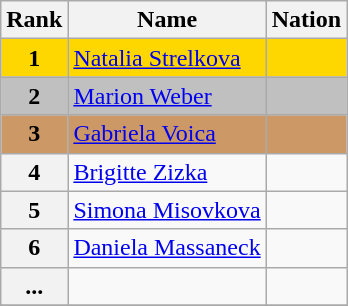<table class="wikitable">
<tr>
<th>Rank</th>
<th>Name</th>
<th>Nation</th>
</tr>
<tr bgcolor="gold">
<td align="center"><strong>1</strong></td>
<td><a href='#'>Natalia Strelkova</a></td>
<td></td>
</tr>
<tr bgcolor="silver">
<td align="center"><strong>2</strong></td>
<td><a href='#'>Marion Weber</a></td>
<td></td>
</tr>
<tr bgcolor="cc9966">
<td align="center"><strong>3</strong></td>
<td><a href='#'>Gabriela Voica</a></td>
<td></td>
</tr>
<tr>
<th>4</th>
<td><a href='#'>Brigitte Zizka</a></td>
<td></td>
</tr>
<tr>
<th>5</th>
<td><a href='#'>Simona Misovkova</a></td>
<td></td>
</tr>
<tr>
<th>6</th>
<td><a href='#'>Daniela Massaneck</a></td>
<td></td>
</tr>
<tr>
<th>...</th>
<td></td>
<td></td>
</tr>
<tr>
</tr>
</table>
